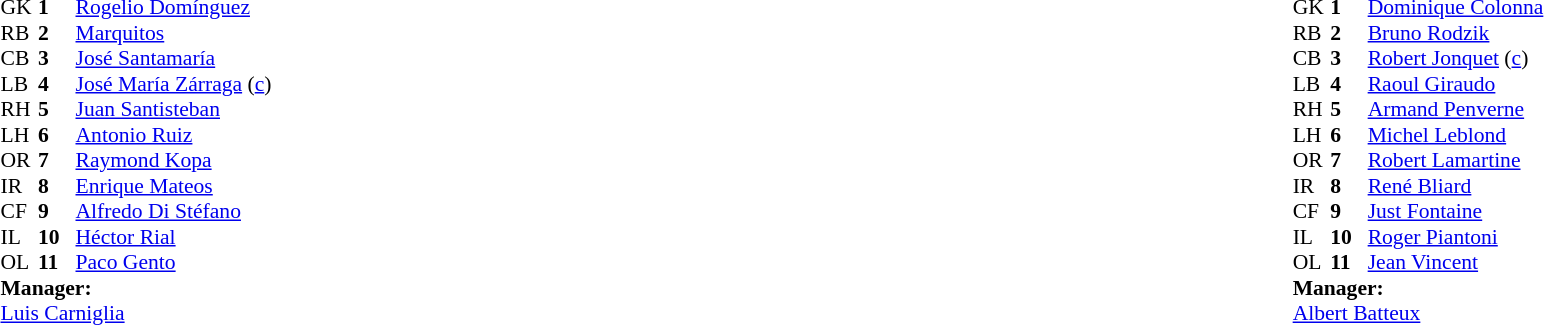<table style="width:100%">
<tr>
<td style="vertical-align:top; width:40%"><br><table style="font-size: 90%" cellspacing="0" cellpadding="0">
<tr>
<th width=25></th>
<th width=25></th>
</tr>
<tr>
<td>GK</td>
<td><strong>1</strong></td>
<td> <a href='#'>Rogelio Domínguez</a></td>
</tr>
<tr>
<td>RB</td>
<td><strong>2</strong></td>
<td> <a href='#'>Marquitos</a></td>
</tr>
<tr>
<td>CB</td>
<td><strong>3</strong></td>
<td> <a href='#'>José Santamaría</a></td>
</tr>
<tr>
<td>LB</td>
<td><strong>4</strong></td>
<td> <a href='#'>José María Zárraga</a> (<a href='#'>c</a>)</td>
</tr>
<tr>
<td>RH</td>
<td><strong>5</strong></td>
<td> <a href='#'>Juan Santisteban</a></td>
</tr>
<tr>
<td>LH</td>
<td><strong>6</strong></td>
<td> <a href='#'>Antonio Ruiz</a></td>
</tr>
<tr>
<td>OR</td>
<td><strong>7</strong></td>
<td> <a href='#'>Raymond Kopa</a></td>
</tr>
<tr>
<td>IR</td>
<td><strong>8</strong></td>
<td> <a href='#'>Enrique Mateos</a></td>
</tr>
<tr>
<td>CF</td>
<td><strong>9</strong></td>
<td> <a href='#'>Alfredo Di Stéfano</a></td>
</tr>
<tr>
<td>IL</td>
<td><strong>10</strong></td>
<td> <a href='#'>Héctor Rial</a></td>
</tr>
<tr>
<td>OL</td>
<td><strong>11</strong></td>
<td> <a href='#'>Paco Gento</a></td>
</tr>
<tr>
<td colspan=3><strong>Manager:</strong></td>
</tr>
<tr>
<td colspan=4> <a href='#'>Luis Carniglia</a></td>
</tr>
</table>
</td>
<td valign="top"><br></td>
<td style="vertical-align:top; width:50%"><br><table cellspacing="0" cellpadding="0" style="font-size:90%; margin:auto">
<tr>
<th width=25></th>
<th width=25></th>
</tr>
<tr>
<td>GK</td>
<td><strong>1</strong></td>
<td> <a href='#'>Dominique Colonna</a></td>
</tr>
<tr>
<td>RB</td>
<td><strong>2</strong></td>
<td> <a href='#'>Bruno Rodzik</a></td>
</tr>
<tr>
<td>CB</td>
<td><strong>3</strong></td>
<td> <a href='#'>Robert Jonquet</a> (<a href='#'>c</a>)</td>
</tr>
<tr>
<td>LB</td>
<td><strong>4</strong></td>
<td> <a href='#'>Raoul Giraudo</a></td>
</tr>
<tr>
<td>RH</td>
<td><strong>5</strong></td>
<td> <a href='#'>Armand Penverne</a></td>
</tr>
<tr>
<td>LH</td>
<td><strong>6</strong></td>
<td> <a href='#'>Michel Leblond</a></td>
</tr>
<tr>
<td>OR</td>
<td><strong>7</strong></td>
<td> <a href='#'>Robert Lamartine</a></td>
</tr>
<tr>
<td>IR</td>
<td><strong>8</strong></td>
<td> <a href='#'>René Bliard</a></td>
</tr>
<tr>
<td>CF</td>
<td><strong>9</strong></td>
<td> <a href='#'>Just Fontaine</a></td>
</tr>
<tr>
<td>IL</td>
<td><strong>10</strong></td>
<td> <a href='#'>Roger Piantoni</a></td>
</tr>
<tr>
<td>OL</td>
<td><strong>11</strong></td>
<td> <a href='#'>Jean Vincent</a></td>
</tr>
<tr>
<td colspan=3><strong>Manager:</strong></td>
</tr>
<tr>
<td colspan=4> <a href='#'>Albert Batteux</a></td>
</tr>
</table>
</td>
</tr>
</table>
